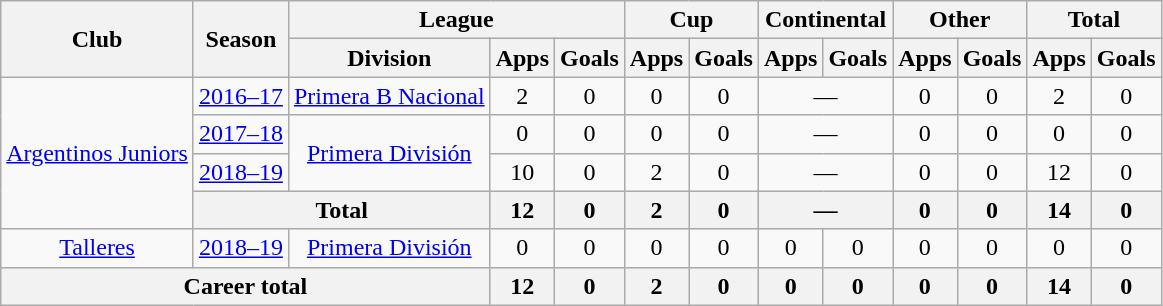<table class="wikitable" style="text-align:center">
<tr>
<th rowspan="2">Club</th>
<th rowspan="2">Season</th>
<th colspan="3">League</th>
<th colspan="2">Cup</th>
<th colspan="2">Continental</th>
<th colspan="2">Other</th>
<th colspan="2">Total</th>
</tr>
<tr>
<th>Division</th>
<th>Apps</th>
<th>Goals</th>
<th>Apps</th>
<th>Goals</th>
<th>Apps</th>
<th>Goals</th>
<th>Apps</th>
<th>Goals</th>
<th>Apps</th>
<th>Goals</th>
</tr>
<tr>
<td rowspan="4"><a href='#'>Argentinos Juniors</a></td>
<td><a href='#'>2016–17</a></td>
<td rowspan="1"><a href='#'>Primera B Nacional</a></td>
<td>2</td>
<td>0</td>
<td>0</td>
<td>0</td>
<td colspan="2">—</td>
<td>0</td>
<td>0</td>
<td>2</td>
<td>0</td>
</tr>
<tr>
<td><a href='#'>2017–18</a></td>
<td rowspan="2"><a href='#'>Primera División</a></td>
<td>0</td>
<td>0</td>
<td>0</td>
<td>0</td>
<td colspan="2">—</td>
<td>0</td>
<td>0</td>
<td>0</td>
<td>0</td>
</tr>
<tr>
<td><a href='#'>2018–19</a></td>
<td>10</td>
<td>0</td>
<td>2</td>
<td>0</td>
<td colspan="2">—</td>
<td>0</td>
<td>0</td>
<td>12</td>
<td>0</td>
</tr>
<tr>
<th colspan="2">Total</th>
<th>12</th>
<th>0</th>
<th>2</th>
<th>0</th>
<th colspan="2">—</th>
<th>0</th>
<th>0</th>
<th>14</th>
<th>0</th>
</tr>
<tr>
<td rowspan="1"><a href='#'>Talleres</a></td>
<td><a href='#'>2018–19</a></td>
<td rowspan="1"><a href='#'>Primera División</a></td>
<td>0</td>
<td>0</td>
<td>0</td>
<td>0</td>
<td>0</td>
<td>0</td>
<td>0</td>
<td>0</td>
<td>0</td>
<td>0</td>
</tr>
<tr>
<th colspan="3">Career total</th>
<th>12</th>
<th>0</th>
<th>2</th>
<th>0</th>
<th>0</th>
<th>0</th>
<th>0</th>
<th>0</th>
<th>14</th>
<th>0</th>
</tr>
</table>
